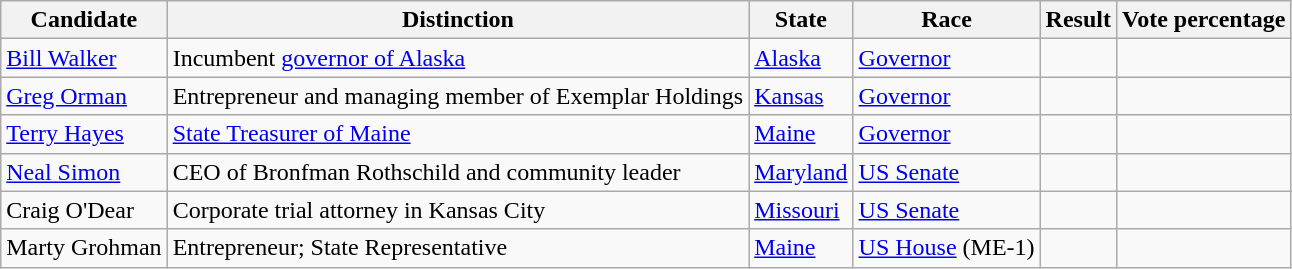<table class="wikitable">
<tr>
<th>Candidate</th>
<th>Distinction</th>
<th>State</th>
<th>Race</th>
<th>Result</th>
<th>Vote percentage</th>
</tr>
<tr>
<td><a href='#'>Bill Walker</a></td>
<td>Incumbent <a href='#'>governor of Alaska</a></td>
<td><a href='#'>Alaska</a></td>
<td><a href='#'>Governor</a></td>
<td></td>
<td></td>
</tr>
<tr>
<td><a href='#'>Greg Orman</a></td>
<td>Entrepreneur and managing member of Exemplar Holdings</td>
<td><a href='#'>Kansas</a></td>
<td><a href='#'>Governor</a></td>
<td></td>
<td></td>
</tr>
<tr>
<td><a href='#'>Terry Hayes</a></td>
<td><a href='#'>State Treasurer of Maine</a></td>
<td><a href='#'>Maine</a></td>
<td><a href='#'>Governor</a></td>
<td></td>
<td></td>
</tr>
<tr>
<td><a href='#'>Neal Simon</a></td>
<td>CEO of Bronfman Rothschild and community leader</td>
<td><a href='#'>Maryland</a></td>
<td><a href='#'>US Senate</a></td>
<td></td>
<td></td>
</tr>
<tr>
<td>Craig O'Dear</td>
<td>Corporate trial attorney in Kansas City</td>
<td><a href='#'>Missouri</a></td>
<td><a href='#'>US Senate</a></td>
<td></td>
<td></td>
</tr>
<tr>
<td>Marty Grohman</td>
<td>Entrepreneur; State Representative</td>
<td><a href='#'>Maine</a></td>
<td><a href='#'>US House</a> (ME-1)</td>
<td></td>
<td></td>
</tr>
</table>
